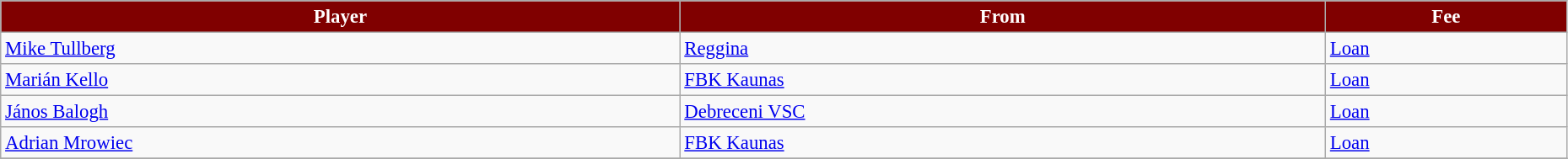<table class="wikitable" style="text-align:left; font-size:95%;width:98%;">
<tr>
<th style="background:maroon; color:white;">Player</th>
<th style="background:maroon; color:white;">From</th>
<th style="background:maroon; color:white;">Fee</th>
</tr>
<tr>
<td> <a href='#'>Mike Tullberg</a></td>
<td> <a href='#'>Reggina</a></td>
<td><a href='#'>Loan</a></td>
</tr>
<tr>
<td> <a href='#'>Marián Kello</a></td>
<td> <a href='#'>FBK Kaunas</a></td>
<td><a href='#'>Loan</a></td>
</tr>
<tr>
<td> <a href='#'>János Balogh</a></td>
<td> <a href='#'>Debreceni VSC</a></td>
<td><a href='#'>Loan</a></td>
</tr>
<tr>
<td> <a href='#'>Adrian Mrowiec</a></td>
<td> <a href='#'>FBK Kaunas</a></td>
<td><a href='#'>Loan</a></td>
</tr>
<tr>
</tr>
</table>
